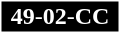<table style="border: 1px solid white; color:white; margin-left: auto; margin-right: auto;" cellspacing="0" cellpadding="0" width="80px">
<tr>
<td align="center" height="20" style="background:#000000;"><span><strong>49</strong>-<strong>02</strong>-<strong>CC</strong></span></td>
</tr>
</table>
